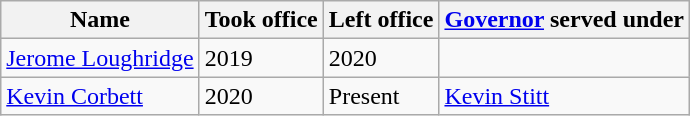<table class="wikitable">
<tr>
<th>Name</th>
<th>Took office</th>
<th>Left office</th>
<th><a href='#'>Governor</a> served under</th>
</tr>
<tr>
<td><a href='#'>Jerome Loughridge</a></td>
<td>2019</td>
<td>2020</td>
</tr>
<tr>
<td><a href='#'>Kevin Corbett</a></td>
<td>2020</td>
<td>Present</td>
<td rowspan=2 ><a href='#'>Kevin Stitt</a></td>
</tr>
</table>
